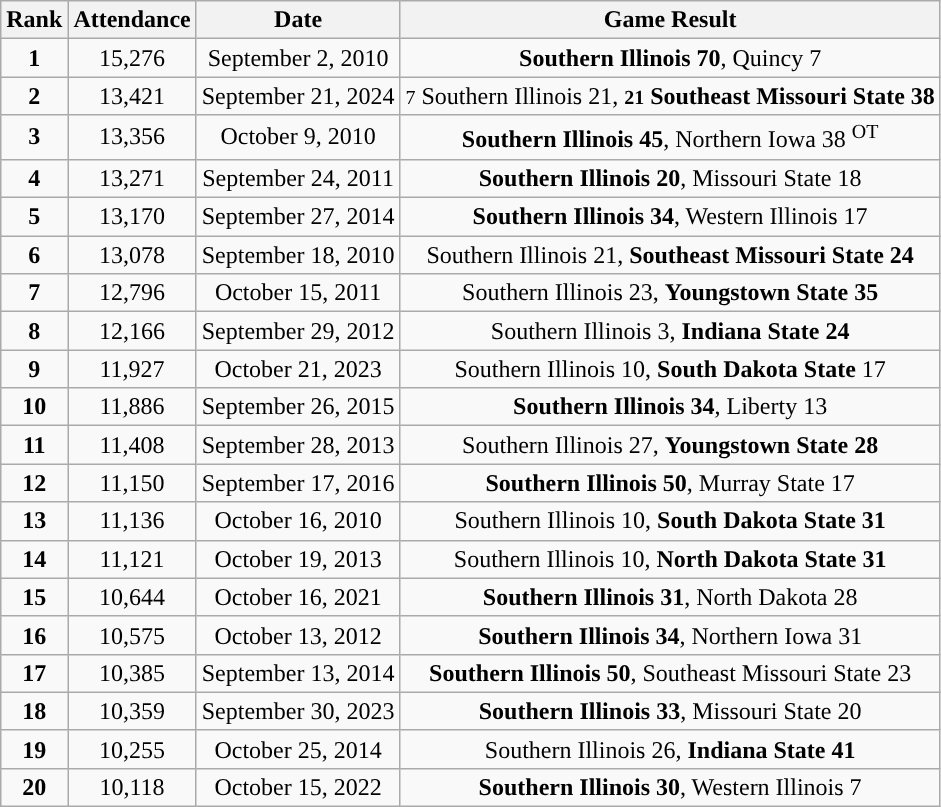<table class="wikitable">
<tr>
<th>Rank</th>
<th>Attendance</th>
<th>Date</th>
<th>Game Result</th>
</tr>
<tr align="center">
<td><strong>1</strong></td>
<td>15,276</td>
<td>September 2, 2010</td>
<td><strong> Southern Illinois 70</strong>, Quincy 7</td>
</tr>
<tr align="center">
<td><strong>2</strong></td>
<td>13,421</td>
<td>September 21, 2024</td>
<td><small>7</small> Southern Illinois 21, <strong><small>21</small> Southeast Missouri State 38</strong></td>
</tr>
<tr align="center">
<td><strong>3</strong></td>
<td>13,356</td>
<td>October 9, 2010</td>
<td><strong> Southern Illinois 45</strong>,  Northern Iowa 38 <sup>OT</sup></td>
</tr>
<tr align="center">
<td><strong>4</strong></td>
<td>13,271</td>
<td>September 24, 2011</td>
<td><strong> Southern Illinois 20</strong>, Missouri State 18</td>
</tr>
<tr align="center">
<td><strong>5</strong></td>
<td>13,170</td>
<td>September 27, 2014</td>
<td><strong> Southern Illinois 34</strong>, Western Illinois 17</td>
</tr>
<tr align="center">
<td><strong>6</strong></td>
<td>13,078</td>
<td>September 18, 2010</td>
<td> Southern Illinois 21, <strong>Southeast Missouri State 24</strong></td>
</tr>
<tr align="center">
<td><strong>7</strong></td>
<td>12,796</td>
<td>October 15, 2011</td>
<td>Southern Illinois 23, <strong>Youngstown State 35</strong></td>
</tr>
<tr align="center">
<td><strong>8</strong></td>
<td>12,166</td>
<td>September 29, 2012</td>
<td>Southern Illinois 3, <strong>Indiana State 24</strong></td>
</tr>
<tr align="center">
<td><strong>9</strong></td>
<td>11,927</td>
<td>October 21, 2023</td>
<td> Southern Illinois 10,  <strong>South Dakota State</strong> 17</td>
</tr>
<tr align="center">
<td><strong>10</strong></td>
<td>11,886</td>
<td>September 26, 2015</td>
<td><strong>Southern Illinois 34</strong>,  Liberty 13</td>
</tr>
<tr align="center">
<td><strong>11</strong></td>
<td>11,408</td>
<td>September 28, 2013</td>
<td>Southern Illinois 27, <strong>Youngstown State 28</strong></td>
</tr>
<tr align="center">
<td><strong>12</strong></td>
<td>11,150</td>
<td>September 17, 2016</td>
<td><strong>Southern Illinois 50</strong>, Murray State 17</td>
</tr>
<tr align="center">
<td><strong>13</strong></td>
<td>11,136</td>
<td>October 16, 2010</td>
<td> Southern Illinois 10, <strong>South Dakota State 31</strong></td>
</tr>
<tr align="center">
<td><strong>14</strong></td>
<td>11,121</td>
<td>October 19, 2013</td>
<td>Southern Illinois 10, <strong> North Dakota State 31</strong></td>
</tr>
<tr align="center">
<td><strong>15</strong></td>
<td>10,644</td>
<td>October 16, 2021</td>
<td><strong> Southern Illinois 31</strong>,  North Dakota 28</td>
</tr>
<tr align="center">
<td><strong>16</strong></td>
<td>10,575</td>
<td>October 13, 2012</td>
<td><strong>Southern Illinois 34</strong>, Northern Iowa 31</td>
</tr>
<tr align="center">
<td><strong>17</strong></td>
<td>10,385</td>
<td>September 13, 2014</td>
<td><strong> Southern Illinois 50</strong>, Southeast Missouri State 23</td>
</tr>
<tr align="center">
<td><strong>18</strong></td>
<td>10,359</td>
<td>September 30, 2023</td>
<td><strong> Southern Illinois 33</strong>, Missouri State 20</td>
</tr>
<tr align="center">
<td><strong>19</strong></td>
<td>10,255</td>
<td>October 25, 2014</td>
<td> Southern Illinois 26, <strong> Indiana State 41</strong></td>
</tr>
<tr align="center">
<td><strong>20</strong></td>
<td>10,118</td>
<td>October 15, 2022</td>
<td><strong> Southern Illinois 30</strong>, Western Illinois 7</td>
</tr>
</table>
